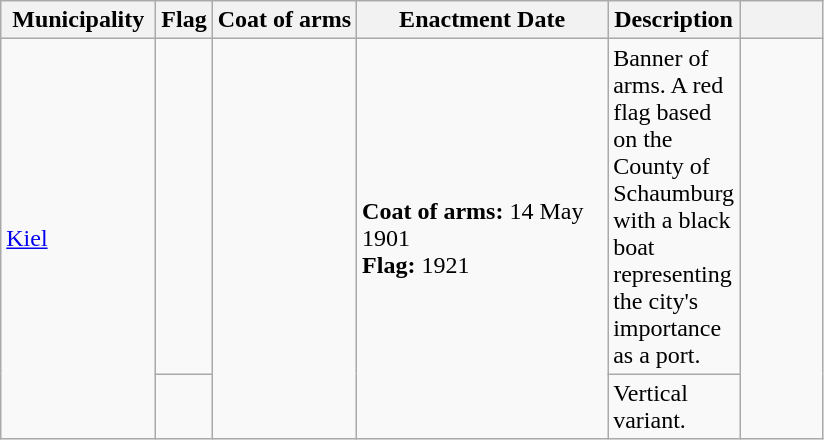<table class="wikitable">
<tr>
<th style="width:12ch;">Municipality</th>
<th>Flag</th>
<th>Coat of arms</th>
<th style="width:20ch;">Enactment Date</th>
<th style="width:6ch;">Description</th>
<th style="width:6ch;"></th>
</tr>
<tr>
<td rowspan="2"><a href='#'>Kiel</a></td>
<td></td>
<td rowspan="2"></td>
<td rowspan="2"><strong>Coat of arms:</strong> 14 May 1901<br><strong>Flag:</strong> 1921</td>
<td>Banner of arms. A red flag based on the County of Schaumburg with a black boat representing the city's importance as a port.</td>
<td rowspan="2"></td>
</tr>
<tr>
<td></td>
<td>Vertical variant.</td>
</tr>
</table>
